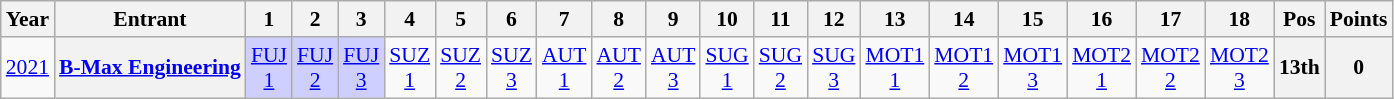<table class="wikitable" style="text-align:center; font-size:90%">
<tr>
<th>Year</th>
<th>Entrant</th>
<th>1</th>
<th>2</th>
<th>3</th>
<th>4</th>
<th>5</th>
<th>6</th>
<th>7</th>
<th>8</th>
<th>9</th>
<th>10</th>
<th>11</th>
<th>12</th>
<th>13</th>
<th>14</th>
<th>15</th>
<th>16</th>
<th>17</th>
<th>18</th>
<th>Pos</th>
<th>Points</th>
</tr>
<tr>
<td><a href='#'>2021</a></td>
<th><a href='#'>B-Max Engineering</a></th>
<td style="background:#CFCFFF;"><a href='#'>FUJ<br>1</a><br></td>
<td style="background:#CFCFFF;"><a href='#'>FUJ<br>2</a><br></td>
<td style="background:#CFCFFF;"><a href='#'>FUJ<br>3</a><br></td>
<td style="background:#;"><a href='#'>SUZ<br>1</a></td>
<td style="background:#;"><a href='#'>SUZ<br>2</a></td>
<td style="background:#;"><a href='#'>SUZ<br>3</a></td>
<td style="background:#;"><a href='#'>AUT<br>1</a></td>
<td style="background:#;"><a href='#'>AUT<br>2</a></td>
<td style="background:#;"><a href='#'>AUT<br>3</a></td>
<td style="background:#;"><a href='#'>SUG<br>1</a></td>
<td style="background:#;"><a href='#'>SUG<br>2</a></td>
<td style="background:#;"><a href='#'>SUG<br>3</a></td>
<td style="background:#;"><a href='#'>MOT1<br>1</a></td>
<td style="background:#;"><a href='#'>MOT1<br>2</a></td>
<td style="background:#;"><a href='#'>MOT1<br>3</a></td>
<td style="background:#;"><a href='#'>MOT2<br>1</a></td>
<td style="background:#;"><a href='#'>MOT2<br>2</a></td>
<td style="background:#;"><a href='#'>MOT2<br>3</a></td>
<th>13th</th>
<th>0</th>
</tr>
</table>
